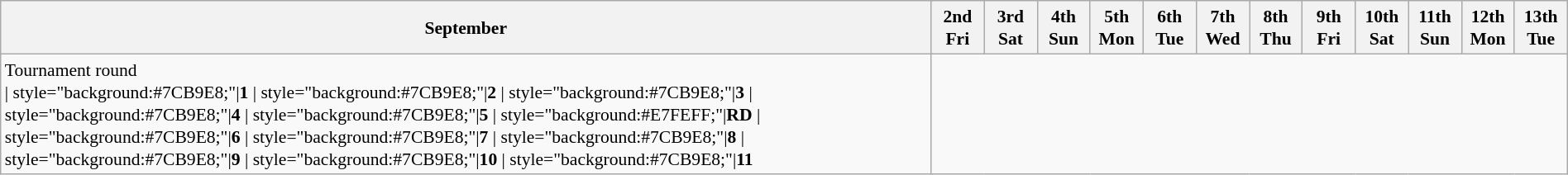<table class="wikitable" style="margin:0.9em auto; font-size:90%; line-height:1.25em;">
<tr>
<th colspan=2>September</th>
<th style="width:2.5em">2nd<br>Fri</th>
<th style="width:2.5em">3rd<br>Sat</th>
<th style="width:2.5em">4th<br>Sun</th>
<th style="width:2.5em">5th<br>Mon</th>
<th style="width:2.5em">6th<br>Tue</th>
<th style="width:2.5em">7th<br>Wed</th>
<th style="width:2.5em">8th<br>Thu</th>
<th style="width:2.5em">9th<br>Fri</th>
<th style="width:2.5em">10th<br>Sat</th>
<th style="width:2.5em">11th<br>Sun</th>
<th style="width:2.5em">12th<br>Mon</th>
<th style="width:2.5em">13th<br>Tue</th>
</tr>
<tr>
<td colspan="2" style="text-align:left;">Tournament round<br>| style="background:#7CB9E8;"|<strong>1</strong>
| style="background:#7CB9E8;"|<strong>2</strong>
| style="background:#7CB9E8;"|<strong>3</strong>
| style="background:#7CB9E8;"|<strong>4</strong>
| style="background:#7CB9E8;"|<strong>5</strong>
| style="background:#E7FEFF;"|<strong>RD</strong>
| style="background:#7CB9E8;"|<strong>6</strong>
| style="background:#7CB9E8;"|<strong>7</strong>
| style="background:#7CB9E8;"|<strong>8</strong>
| style="background:#7CB9E8;"|<strong>9</strong>
| style="background:#7CB9E8;"|<strong>10</strong>
| style="background:#7CB9E8;"|<strong>11</strong></td>
</tr>
</table>
